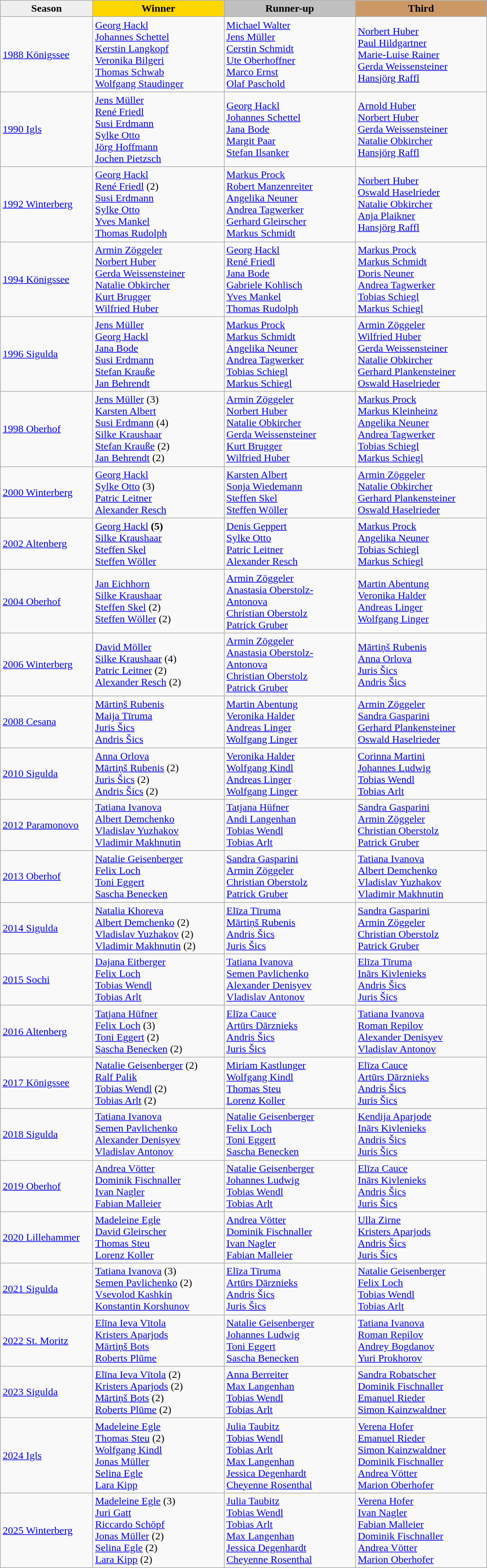<table class="wikitable sortable" style="width:750px;">
<tr>
<th style="width:19%; background:#efefef;">Season</th>
<th style="width:27%; background:gold">Winner</th>
<th style="width:27%; background:silver">Runner-up</th>
<th style="width:27%; background:#CC9966">Third</th>
</tr>
<tr>
<td><a href='#'>1988 Königssee</a></td>
<td><a href='#'>Georg Hackl</a><br><a href='#'>Johannes Schettel</a><br><a href='#'>Kerstin Langkopf</a><br><a href='#'>Veronika Bilgeri</a><br><a href='#'>Thomas Schwab</a><br><a href='#'>Wolfgang Staudinger</a><br></td>
<td><a href='#'>Michael Walter</a><br><a href='#'>Jens Müller</a><br><a href='#'>Cerstin Schmidt</a><br><a href='#'>Ute Oberhoffner</a><br><a href='#'>Marco Ernst</a><br><a href='#'>Olaf Paschold</a><br></td>
<td><a href='#'>Norbert Huber</a><br><a href='#'>Paul Hildgartner</a><br><a href='#'>Marie-Luise Rainer</a><br><a href='#'>Gerda Weissensteiner</a><br><a href='#'>Hansjörg Raffl</a><br></td>
</tr>
<tr>
<td><a href='#'>1990 Igls</a></td>
<td><a href='#'>Jens Müller</a><br><a href='#'>René Friedl</a><br><a href='#'>Susi Erdmann</a><br><a href='#'>Sylke Otto</a><br><a href='#'>Jörg Hoffmann</a><br><a href='#'>Jochen Pietzsch</a><br></td>
<td><a href='#'>Georg Hackl</a><br><a href='#'>Johannes Schettel</a><br><a href='#'>Jana Bode</a><br><a href='#'>Margit Paar</a><br><a href='#'>Stefan Ilsanker</a><br></td>
<td><a href='#'>Arnold Huber</a><br><a href='#'>Norbert Huber</a><br><a href='#'>Gerda Weissensteiner</a><br><a href='#'>Natalie Obkircher</a><br><a href='#'>Hansjörg Raffl</a><br></td>
</tr>
<tr>
<td><a href='#'>1992 Winterberg</a></td>
<td><a href='#'>Georg Hackl</a><br><a href='#'>René Friedl</a> (2)<br><a href='#'>Susi Erdmann</a><br><a href='#'>Sylke Otto</a><br><a href='#'>Yves Mankel</a><br><a href='#'>Thomas Rudolph</a><br></td>
<td><a href='#'>Markus Prock</a><br><a href='#'>Robert Manzenreiter</a><br><a href='#'>Angelika Neuner</a><br><a href='#'>Andrea Tagwerker</a><br><a href='#'>Gerhard Gleirscher</a><br><a href='#'>Markus Schmidt</a><br></td>
<td><a href='#'>Norbert Huber</a><br><a href='#'>Oswald Haselrieder</a><br><a href='#'>Natalie Obkircher</a><br><a href='#'>Anja Plaikner</a><br><a href='#'>Hansjörg Raffl</a><br></td>
</tr>
<tr>
<td><a href='#'>1994 Königssee</a></td>
<td><a href='#'>Armin Zöggeler</a><br><a href='#'>Norbert Huber</a><br><a href='#'>Gerda Weissensteiner</a><br><a href='#'>Natalie Obkircher</a><br><a href='#'>Kurt Brugger</a><br><a href='#'>Wilfried Huber</a><br></td>
<td><a href='#'>Georg Hackl</a><br><a href='#'>René Friedl</a><br><a href='#'>Jana Bode</a><br><a href='#'>Gabriele Kohlisch</a><br><a href='#'>Yves Mankel</a><br><a href='#'>Thomas Rudolph</a><br></td>
<td><a href='#'>Markus Prock</a><br><a href='#'>Markus Schmidt</a><br><a href='#'>Doris Neuner</a><br><a href='#'>Andrea Tagwerker</a><br><a href='#'>Tobias Schiegl</a><br><a href='#'>Markus Schiegl</a><br></td>
</tr>
<tr>
<td><a href='#'>1996 Sigulda</a></td>
<td><a href='#'>Jens Müller</a><br><a href='#'>Georg Hackl</a><br><a href='#'>Jana Bode</a><br><a href='#'>Susi Erdmann</a><br><a href='#'>Stefan Krauße</a><br><a href='#'>Jan Behrendt</a><br></td>
<td><a href='#'>Markus Prock</a><br><a href='#'>Markus Schmidt</a><br><a href='#'>Angelika Neuner</a><br><a href='#'>Andrea Tagwerker</a><br><a href='#'>Tobias Schiegl</a><br><a href='#'>Markus Schiegl</a><br></td>
<td><a href='#'>Armin Zöggeler</a><br><a href='#'>Wilfried Huber</a><br><a href='#'>Gerda Weissensteiner</a><br><a href='#'>Natalie Obkircher</a><br><a href='#'>Gerhard Plankensteiner</a><br><a href='#'>Oswald Haselrieder</a><br></td>
</tr>
<tr>
<td><a href='#'>1998 Oberhof</a></td>
<td><a href='#'>Jens Müller</a> (3)<br><a href='#'>Karsten Albert</a><br><a href='#'>Susi Erdmann</a> (4)<br><a href='#'>Silke Kraushaar</a><br><a href='#'>Stefan Krauße</a> (2)<br><a href='#'>Jan Behrendt</a> (2)<br></td>
<td><a href='#'>Armin Zöggeler</a><br><a href='#'>Norbert Huber</a><br><a href='#'>Natalie Obkircher</a><br><a href='#'>Gerda Weissensteiner</a><br><a href='#'>Kurt Brugger</a><br><a href='#'>Wilfried Huber</a><br></td>
<td><a href='#'>Markus Prock</a><br><a href='#'>Markus Kleinheinz</a><br><a href='#'>Angelika Neuner</a><br><a href='#'>Andrea Tagwerker</a><br><a href='#'>Tobias Schiegl</a><br><a href='#'>Markus Schiegl</a><br></td>
</tr>
<tr>
<td><a href='#'>2000 Winterberg</a></td>
<td><a href='#'>Georg Hackl</a><br><a href='#'>Sylke Otto</a> (3)<br><a href='#'>Patric Leitner</a><br><a href='#'>Alexander Resch</a><br></td>
<td><a href='#'>Karsten Albert</a><br><a href='#'>Sonja Wiedemann</a><br><a href='#'>Steffen Skel</a><br><a href='#'>Steffen Wöller</a><br></td>
<td><a href='#'>Armin Zöggeler</a><br><a href='#'>Natalie Obkircher</a><br><a href='#'>Gerhard Plankensteiner</a><br><a href='#'>Oswald Haselrieder</a><br></td>
</tr>
<tr>
<td><a href='#'>2002 Altenberg</a></td>
<td><a href='#'>Georg Hackl</a> <strong>(5)</strong><br><a href='#'>Silke Kraushaar</a><br><a href='#'>Steffen Skel</a><br><a href='#'>Steffen Wöller</a><br></td>
<td><a href='#'>Denis Geppert</a><br><a href='#'>Sylke Otto</a><br><a href='#'>Patric Leitner</a><br><a href='#'>Alexander Resch</a><br></td>
<td><a href='#'>Markus Prock</a><br><a href='#'>Angelika Neuner</a><br><a href='#'>Tobias Schiegl</a><br><a href='#'>Markus Schiegl</a><br></td>
</tr>
<tr>
<td><a href='#'>2004 Oberhof</a></td>
<td><a href='#'>Jan Eichhorn</a><br><a href='#'>Silke Kraushaar</a><br><a href='#'>Steffen Skel</a> (2)<br><a href='#'>Steffen Wöller</a> (2)<br></td>
<td><a href='#'>Armin Zöggeler</a><br><a href='#'>Anastasia Oberstolz-Antonova</a><br><a href='#'>Christian Oberstolz</a><br><a href='#'>Patrick Gruber</a><br></td>
<td><a href='#'>Martin Abentung</a><br><a href='#'>Veronika Halder</a><br><a href='#'>Andreas Linger</a><br><a href='#'>Wolfgang Linger</a><br></td>
</tr>
<tr>
<td><a href='#'>2006 Winterberg</a></td>
<td><a href='#'>David Möller</a><br><a href='#'>Silke Kraushaar</a> (4)<br><a href='#'>Patric Leitner</a> (2)<br><a href='#'>Alexander Resch</a> (2)<br></td>
<td><a href='#'>Armin Zöggeler</a><br><a href='#'>Anastasia Oberstolz-Antonova</a><br><a href='#'>Christian Oberstolz</a><br><a href='#'>Patrick Gruber</a><br></td>
<td><a href='#'>Mārtiņš Rubenis</a><br><a href='#'>Anna Orlova</a><br><a href='#'>Juris Šics</a><br><a href='#'>Andris Šics</a><br></td>
</tr>
<tr>
<td><a href='#'>2008 Cesana</a></td>
<td><a href='#'>Mārtiņš Rubenis</a><br><a href='#'>Maija Tīruma</a><br><a href='#'>Juris Šics</a><br><a href='#'>Andris Šics</a><br></td>
<td><a href='#'>Martin Abentung</a><br><a href='#'>Veronika Halder</a><br><a href='#'>Andreas Linger</a><br><a href='#'>Wolfgang Linger</a><br></td>
<td><a href='#'>Armin Zöggeler</a><br><a href='#'>Sandra Gasparini</a><br><a href='#'>Gerhard Plankensteiner</a><br><a href='#'>Oswald Haselrieder</a><br></td>
</tr>
<tr>
<td><a href='#'>2010 Sigulda</a></td>
<td><a href='#'>Anna Orlova</a><br><a href='#'>Mārtiņš Rubenis</a> (2)<br><a href='#'>Juris Šics</a> (2)<br><a href='#'>Andris Šics</a> (2)<br></td>
<td><a href='#'>Veronika Halder</a><br><a href='#'>Wolfgang Kindl</a><br><a href='#'>Andreas Linger</a><br><a href='#'>Wolfgang Linger</a><br></td>
<td><a href='#'>Corinna Martini</a><br><a href='#'>Johannes Ludwig</a><br><a href='#'>Tobias Wendl</a><br><a href='#'>Tobias Arlt</a><br></td>
</tr>
<tr>
<td><a href='#'>2012 Paramonovo</a></td>
<td><a href='#'>Tatiana Ivanova</a><br><a href='#'>Albert Demchenko</a><br><a href='#'>Vladislav Yuzhakov</a><br><a href='#'>Vladimir Makhnutin</a><br></td>
<td><a href='#'>Tatjana Hüfner</a><br><a href='#'>Andi Langenhan</a><br><a href='#'>Tobias Wendl</a><br><a href='#'>Tobias Arlt</a><br></td>
<td><a href='#'>Sandra Gasparini</a><br><a href='#'>Armin Zöggeler</a><br><a href='#'>Christian Oberstolz</a><br><a href='#'>Patrick Gruber</a><br></td>
</tr>
<tr>
<td><a href='#'>2013 Oberhof</a></td>
<td><a href='#'>Natalie Geisenberger</a><br><a href='#'>Felix Loch</a><br><a href='#'>Toni Eggert</a><br><a href='#'>Sascha Benecken</a><br></td>
<td><a href='#'>Sandra Gasparini</a><br><a href='#'>Armin Zöggeler</a><br><a href='#'>Christian Oberstolz</a><br><a href='#'>Patrick Gruber</a><br></td>
<td><a href='#'>Tatiana Ivanova</a><br><a href='#'>Albert Demchenko</a><br><a href='#'>Vladislav Yuzhakov</a><br><a href='#'>Vladimir Makhnutin</a><br></td>
</tr>
<tr>
<td><a href='#'>2014 Sigulda</a></td>
<td><a href='#'>Natalia Khoreva</a><br><a href='#'>Albert Demchenko</a> (2)<br><a href='#'>Vladislav Yuzhakov</a> (2)<br><a href='#'>Vladimir Makhnutin</a> (2)<br></td>
<td><a href='#'>Elīza Tīruma</a><br><a href='#'>Mārtiņš Rubenis</a><br><a href='#'>Andris Šics</a><br><a href='#'>Juris Šics</a><br></td>
<td><a href='#'>Sandra Gasparini</a><br><a href='#'>Armin Zöggeler</a><br><a href='#'>Christian Oberstolz</a><br><a href='#'>Patrick Gruber</a><br></td>
</tr>
<tr>
<td><a href='#'>2015 Sochi</a></td>
<td><a href='#'>Dajana Eitberger</a><br><a href='#'>Felix Loch</a><br><a href='#'>Tobias Wendl</a><br><a href='#'>Tobias Arlt</a><br></td>
<td><a href='#'>Tatiana Ivanova</a><br><a href='#'>Semen Pavlichenko</a><br><a href='#'>Alexander Denisyev</a><br><a href='#'>Vladislav Antonov</a><br></td>
<td><a href='#'>Elīza Tīruma</a><br><a href='#'>Inārs Kivlenieks</a><br><a href='#'>Andris Šics</a><br><a href='#'>Juris Šics</a><br></td>
</tr>
<tr>
<td><a href='#'>2016 Altenberg</a></td>
<td><a href='#'>Tatjana Hüfner</a><br><a href='#'>Felix Loch</a> (3)<br><a href='#'>Toni Eggert</a> (2)<br><a href='#'>Sascha Benecken</a> (2)<br></td>
<td><a href='#'>Elīza Cauce</a><br><a href='#'>Artūrs Dārznieks</a><br><a href='#'>Andris Šics</a><br><a href='#'>Juris Šics</a><br></td>
<td><a href='#'>Tatiana Ivanova</a><br><a href='#'>Roman Repilov</a><br><a href='#'>Alexander Denisyev</a><br><a href='#'>Vladislav Antonov</a><br></td>
</tr>
<tr>
<td><a href='#'>2017 Königssee</a></td>
<td><a href='#'>Natalie Geisenberger</a> (2)<br><a href='#'>Ralf Palik</a><br><a href='#'>Tobias Wendl</a> (2)<br><a href='#'>Tobias Arlt</a> (2)<br></td>
<td><a href='#'>Miriam Kastlunger</a><br><a href='#'>Wolfgang Kindl</a><br><a href='#'>Thomas Steu</a><br><a href='#'>Lorenz Koller</a><br></td>
<td><a href='#'>Elīza Cauce</a><br><a href='#'>Artūrs Dārznieks</a><br><a href='#'>Andris Šics</a><br><a href='#'>Juris Šics</a><br></td>
</tr>
<tr>
<td><a href='#'>2018 Sigulda</a></td>
<td><a href='#'>Tatiana Ivanova</a><br><a href='#'>Semen Pavlichenko</a><br><a href='#'>Alexander Denisyev</a><br><a href='#'>Vladislav Antonov</a><br></td>
<td><a href='#'>Natalie Geisenberger</a><br><a href='#'>Felix Loch</a><br><a href='#'>Toni Eggert</a><br><a href='#'>Sascha Benecken</a><br></td>
<td><a href='#'>Kendija Aparjode</a><br><a href='#'>Inārs Kivlenieks</a><br><a href='#'>Andris Šics</a><br><a href='#'>Juris Šics</a><br></td>
</tr>
<tr>
<td><a href='#'>2019 Oberhof</a></td>
<td><a href='#'>Andrea Vötter</a><br><a href='#'>Dominik Fischnaller</a><br><a href='#'>Ivan Nagler</a><br><a href='#'>Fabian Malleier</a><br></td>
<td><a href='#'>Natalie Geisenberger</a><br><a href='#'>Johannes Ludwig</a><br><a href='#'>Tobias Wendl</a><br><a href='#'>Tobias Arlt</a><br></td>
<td><a href='#'>Elīza Cauce</a><br><a href='#'>Inārs Kivlenieks</a><br><a href='#'>Andris Šics</a><br><a href='#'>Juris Šics</a><br></td>
</tr>
<tr>
<td><a href='#'>2020 Lillehammer</a></td>
<td><a href='#'>Madeleine Egle</a><br><a href='#'>David Gleirscher</a><br><a href='#'>Thomas Steu</a><br><a href='#'>Lorenz Koller</a><br></td>
<td><a href='#'>Andrea Vötter</a><br><a href='#'>Dominik Fischnaller</a><br><a href='#'>Ivan Nagler</a><br><a href='#'>Fabian Malleier</a><br></td>
<td><a href='#'>Ulla Zirne</a><br><a href='#'>Kristers Aparjods</a><br><a href='#'>Andris Šics</a><br><a href='#'>Juris Šics</a><br></td>
</tr>
<tr>
<td><a href='#'>2021 Sigulda</a></td>
<td><a href='#'>Tatiana Ivanova</a> (3)<br><a href='#'>Semen Pavlichenko</a> (2)<br><a href='#'>Vsevolod Kashkin</a><br><a href='#'>Konstantin Korshunov</a><br></td>
<td><a href='#'>Elīza Tīruma</a><br><a href='#'>Artūrs Dārznieks</a><br><a href='#'>Andris Šics</a><br><a href='#'>Juris Šics</a><br></td>
<td><a href='#'>Natalie Geisenberger</a><br><a href='#'>Felix Loch</a><br><a href='#'>Tobias Wendl</a><br><a href='#'>Tobias Arlt</a><br></td>
</tr>
<tr>
<td><a href='#'>2022 St. Moritz</a></td>
<td><a href='#'>Elīna Ieva Vītola</a><br><a href='#'>Kristers Aparjods</a><br><a href='#'>Mārtiņš Bots</a><br><a href='#'>Roberts Plūme</a><br></td>
<td><a href='#'>Natalie Geisenberger</a><br><a href='#'>Johannes Ludwig</a><br><a href='#'>Toni Eggert</a><br><a href='#'>Sascha Benecken</a><br></td>
<td><a href='#'>Tatiana Ivanova</a><br><a href='#'>Roman Repilov</a><br><a href='#'>Andrey Bogdanov</a><br><a href='#'>Yuri Prokhorov</a><br></td>
</tr>
<tr>
<td><a href='#'>2023 Sigulda</a></td>
<td><a href='#'>Elīna Ieva Vītola</a> (2)<br><a href='#'>Kristers Aparjods</a> (2)<br><a href='#'>Mārtiņš Bots</a> (2)<br><a href='#'>Roberts Plūme</a> (2)<br></td>
<td><a href='#'>Anna Berreiter</a><br><a href='#'>Max Langenhan</a><br><a href='#'>Tobias Wendl</a><br><a href='#'>Tobias Arlt</a><br></td>
<td><a href='#'>Sandra Robatscher</a><br><a href='#'>Dominik Fischnaller</a><br><a href='#'>Emanuel Rieder</a><br><a href='#'>Simon Kainzwaldner</a><br></td>
</tr>
<tr>
<td><a href='#'>2024 Igls</a></td>
<td><a href='#'>Madeleine Egle</a><br><a href='#'>Thomas Steu</a> (2)<br><a href='#'>Wolfgang Kindl</a><br><a href='#'>Jonas Müller</a><br><a href='#'>Selina Egle</a><br><a href='#'>Lara Kipp</a><br></td>
<td><a href='#'>Julia Taubitz</a><br><a href='#'>Tobias Wendl</a><br><a href='#'>Tobias Arlt</a><br><a href='#'>Max Langenhan</a><br><a href='#'>Jessica Degenhardt</a><br><a href='#'>Cheyenne Rosenthal</a><br></td>
<td><a href='#'>Verena Hofer</a><br><a href='#'>Emanuel Rieder</a><br><a href='#'>Simon Kainzwaldner</a><br><a href='#'>Dominik Fischnaller</a><br><a href='#'>Andrea Vötter</a><br><a href='#'>Marion Oberhofer</a><br></td>
</tr>
<tr>
<td><a href='#'>2025 Winterberg</a></td>
<td><a href='#'>Madeleine Egle</a> (3)<br><a href='#'>Juri Gatt</a><br><a href='#'>Riccardo Schöpf</a><br><a href='#'>Jonas Müller</a> (2)<br><a href='#'>Selina Egle</a> (2)<br><a href='#'>Lara Kipp</a> (2)<br></td>
<td><a href='#'>Julia Taubitz</a><br><a href='#'>Tobias Wendl</a><br><a href='#'>Tobias Arlt</a><br><a href='#'>Max Langenhan</a><br><a href='#'>Jessica Degenhardt</a><br><a href='#'>Cheyenne Rosenthal</a><br></td>
<td><a href='#'>Verena Hofer</a><br><a href='#'>Ivan Nagler</a><br><a href='#'>Fabian Malleier</a><br><a href='#'>Dominik Fischnaller</a><br><a href='#'>Andrea Vötter</a><br><a href='#'>Marion Oberhofer</a><br></td>
</tr>
</table>
